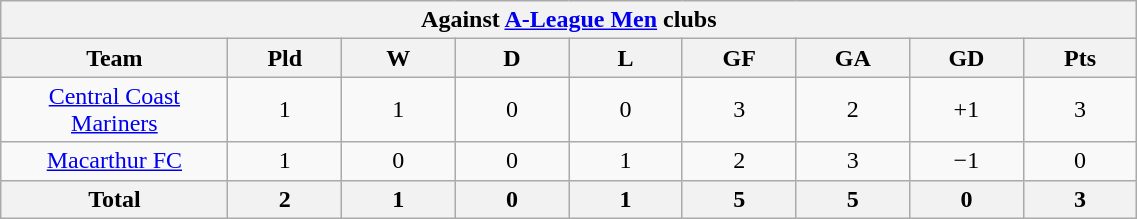<table width=60% class="wikitable" style="text-align:center">
<tr>
<th colspan=9>Against <a href='#'>A-League Men</a> clubs</th>
</tr>
<tr>
<th width=10%>Team</th>
<th width=5%>Pld</th>
<th width=5%>W</th>
<th width=5%>D</th>
<th width=5%>L</th>
<th width=5%>GF</th>
<th width=5%>GA</th>
<th width=5%>GD</th>
<th width=5%>Pts</th>
</tr>
<tr>
<td><a href='#'>Central Coast Mariners</a></td>
<td>1</td>
<td>1</td>
<td>0</td>
<td>0</td>
<td>3</td>
<td>2</td>
<td>+1</td>
<td>3</td>
</tr>
<tr>
<td><a href='#'>Macarthur FC</a></td>
<td>1</td>
<td>0</td>
<td>0</td>
<td>1</td>
<td>2</td>
<td>3</td>
<td>−1</td>
<td>0</td>
</tr>
<tr>
<th>Total</th>
<th>2</th>
<th>1</th>
<th>0</th>
<th>1</th>
<th>5</th>
<th>5</th>
<th>0</th>
<th>3</th>
</tr>
</table>
